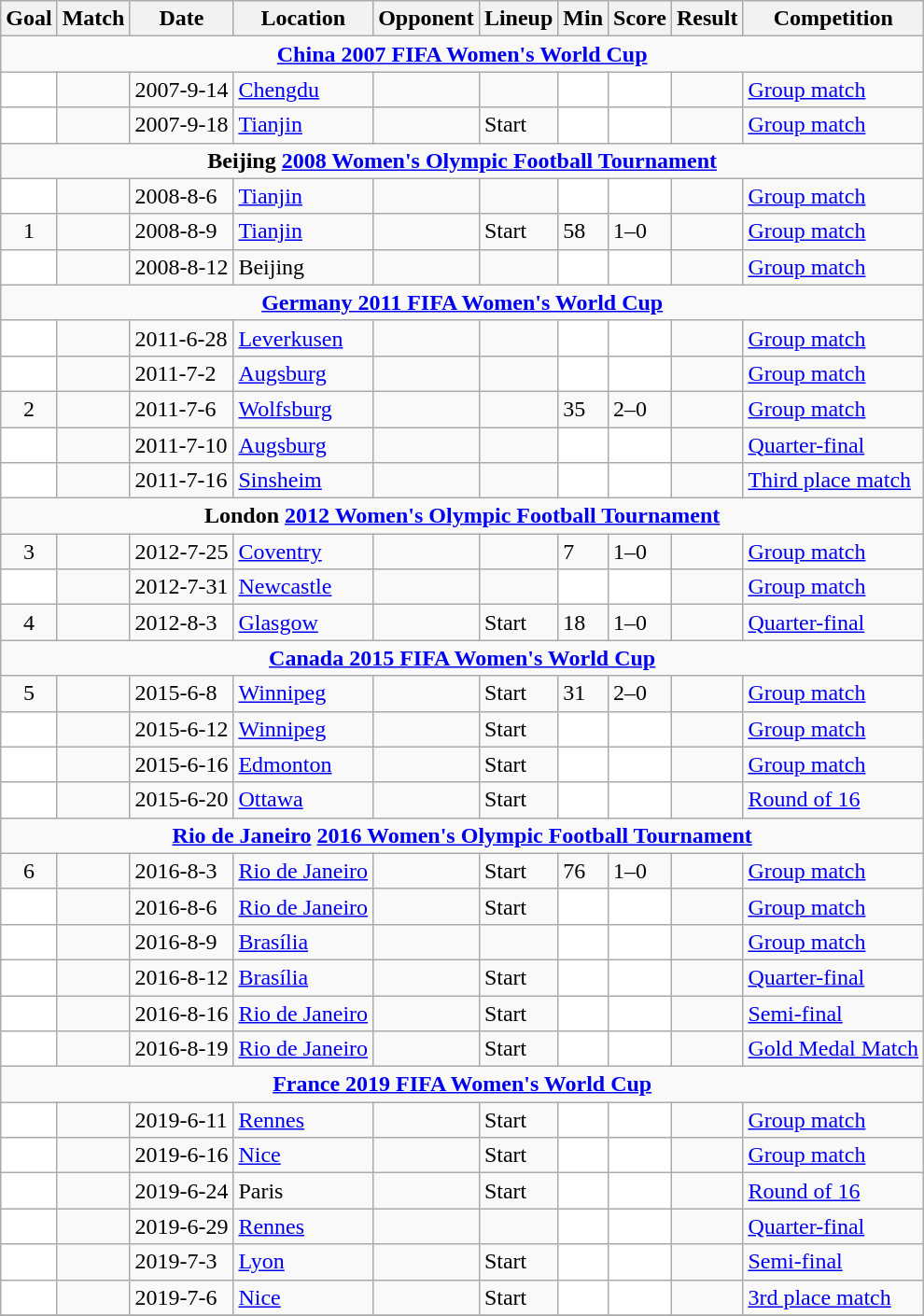<table class="wikitable collapsible" style="fontsize:90%;">
<tr>
<th>Goal</th>
<th>Match</th>
<th>Date</th>
<th>Location</th>
<th>Opponent</th>
<th>Lineup</th>
<th>Min</th>
<th>Score</th>
<th>Result</th>
<th>Competition</th>
</tr>
<tr>
<td colspan=10 align=center > <strong><a href='#'>China 2007 FIFA Women's World Cup</a></strong></td>
</tr>
<tr>
<td style="background:white;"></td>
<td></td>
<td>2007-9-14</td>
<td><a href='#'>Chengdu</a></td>
<td></td>
<td></td>
<td style="background:white;"></td>
<td style="background:white;"></td>
<td></td>
<td><a href='#'>Group match</a></td>
</tr>
<tr>
<td style="background:white;"></td>
<td></td>
<td>2007-9-18</td>
<td><a href='#'>Tianjin</a></td>
<td></td>
<td>Start</td>
<td style="background:white;"></td>
<td style="background:white;"></td>
<td></td>
<td><a href='#'>Group match</a></td>
</tr>
<tr>
<td colspan=10 align=center ><strong>Beijing <a href='#'>2008 Women's Olympic Football Tournament</a></strong></td>
</tr>
<tr>
<td style="background:white;"></td>
<td></td>
<td>2008-8-6</td>
<td><a href='#'>Tianjin</a></td>
<td></td>
<td></td>
<td style="background:white;"></td>
<td style="background:white;"></td>
<td></td>
<td><a href='#'>Group match</a></td>
</tr>
<tr>
<td align=center>1</td>
<td></td>
<td>2008-8-9</td>
<td><a href='#'>Tianjin</a></td>
<td></td>
<td>Start</td>
<td>58</td>
<td>1–0</td>
<td></td>
<td><a href='#'>Group match</a></td>
</tr>
<tr>
<td style="background:white;"></td>
<td></td>
<td>2008-8-12</td>
<td>Beijing</td>
<td></td>
<td></td>
<td style="background:white;"></td>
<td style="background:white;"></td>
<td></td>
<td><a href='#'>Group match</a></td>
</tr>
<tr>
<td colspan=10 align=center > <strong><a href='#'>Germany 2011 FIFA Women's World Cup</a></strong></td>
</tr>
<tr>
<td style="background:white;"></td>
<td></td>
<td>2011-6-28</td>
<td><a href='#'>Leverkusen</a></td>
<td></td>
<td></td>
<td style="background:white;"></td>
<td style="background:white;"></td>
<td></td>
<td><a href='#'>Group match</a></td>
</tr>
<tr>
<td style="background:white;"></td>
<td></td>
<td>2011-7-2</td>
<td><a href='#'>Augsburg</a></td>
<td></td>
<td></td>
<td style="background:white;"></td>
<td style="background:white;"></td>
<td></td>
<td><a href='#'>Group match</a></td>
</tr>
<tr>
<td align=center>2</td>
<td></td>
<td>2011-7-6</td>
<td><a href='#'>Wolfsburg</a></td>
<td></td>
<td></td>
<td>35</td>
<td>2–0</td>
<td></td>
<td><a href='#'>Group match</a></td>
</tr>
<tr>
<td style="background:white;"></td>
<td></td>
<td>2011-7-10</td>
<td><a href='#'>Augsburg</a></td>
<td></td>
<td></td>
<td style="background:white;"></td>
<td style="background:white;"></td>
<td></td>
<td><a href='#'>Quarter-final</a></td>
</tr>
<tr>
<td style="background:white;"></td>
<td></td>
<td>2011-7-16</td>
<td><a href='#'>Sinsheim</a></td>
<td></td>
<td></td>
<td style="background:white;"></td>
<td style="background:white;"></td>
<td></td>
<td><a href='#'>Third place match</a></td>
</tr>
<tr>
<td colspan=10 align=center ><strong>London <a href='#'>2012 Women's Olympic Football Tournament</a></strong></td>
</tr>
<tr>
<td align=center>3</td>
<td></td>
<td>2012-7-25</td>
<td><a href='#'>Coventry</a></td>
<td></td>
<td></td>
<td>7</td>
<td>1–0</td>
<td></td>
<td><a href='#'>Group match</a></td>
</tr>
<tr>
<td style="background:white;"></td>
<td></td>
<td>2012-7-31</td>
<td><a href='#'>Newcastle</a></td>
<td></td>
<td></td>
<td style="background:white;"></td>
<td style="background:white;"></td>
<td></td>
<td><a href='#'>Group match</a></td>
</tr>
<tr>
<td align=center>4</td>
<td></td>
<td>2012-8-3</td>
<td><a href='#'>Glasgow</a></td>
<td></td>
<td>Start</td>
<td>18</td>
<td>1–0</td>
<td></td>
<td><a href='#'>Quarter-final</a></td>
</tr>
<tr>
<td colspan=10 align=center > <strong><a href='#'>Canada 2015 FIFA Women's World Cup</a></strong></td>
</tr>
<tr>
<td align=center>5</td>
<td></td>
<td>2015-6-8</td>
<td><a href='#'>Winnipeg</a></td>
<td></td>
<td>Start</td>
<td>31</td>
<td>2–0</td>
<td></td>
<td><a href='#'>Group match</a></td>
</tr>
<tr>
<td style="background:white;"></td>
<td></td>
<td>2015-6-12</td>
<td><a href='#'>Winnipeg</a></td>
<td></td>
<td>Start</td>
<td style="background:white;"></td>
<td style="background:white;"></td>
<td></td>
<td><a href='#'>Group match</a></td>
</tr>
<tr>
<td style="background:white;"></td>
<td></td>
<td>2015-6-16</td>
<td><a href='#'>Edmonton</a></td>
<td></td>
<td>Start</td>
<td style="background:white;"></td>
<td style="background:white;"></td>
<td></td>
<td><a href='#'>Group match</a></td>
</tr>
<tr>
<td style="background:white;"></td>
<td></td>
<td>2015-6-20</td>
<td><a href='#'>Ottawa</a></td>
<td></td>
<td>Start</td>
<td style="background:white;"></td>
<td style="background:white;"></td>
<td></td>
<td><a href='#'>Round of 16</a></td>
</tr>
<tr>
<td colspan=10 align=center ><strong><a href='#'>Rio de Janeiro</a> <a href='#'>2016 Women's Olympic Football Tournament</a></strong></td>
</tr>
<tr>
<td align=center>6</td>
<td></td>
<td>2016-8-3</td>
<td><a href='#'>Rio de Janeiro</a></td>
<td></td>
<td>Start</td>
<td>76</td>
<td>1–0</td>
<td></td>
<td><a href='#'>Group match</a></td>
</tr>
<tr>
<td style="background:white;"></td>
<td></td>
<td>2016-8-6</td>
<td><a href='#'>Rio de Janeiro</a></td>
<td></td>
<td>Start</td>
<td style="background:white;"></td>
<td style="background:white;"></td>
<td></td>
<td><a href='#'>Group match</a></td>
</tr>
<tr>
<td style="background:white;"></td>
<td></td>
<td>2016-8-9</td>
<td><a href='#'>Brasília</a></td>
<td></td>
<td></td>
<td style="background:white;"></td>
<td style="background:white;"></td>
<td></td>
<td><a href='#'>Group match</a></td>
</tr>
<tr>
<td style="background:white;"></td>
<td></td>
<td>2016-8-12</td>
<td><a href='#'>Brasília</a></td>
<td></td>
<td>Start</td>
<td style="background:white;"></td>
<td style="background:white;"></td>
<td></td>
<td><a href='#'>Quarter-final</a></td>
</tr>
<tr>
<td style="background:white;"></td>
<td></td>
<td>2016-8-16</td>
<td><a href='#'>Rio de Janeiro</a></td>
<td></td>
<td>Start</td>
<td style="background:white;"></td>
<td style="background:white;"></td>
<td></td>
<td><a href='#'>Semi-final</a></td>
</tr>
<tr>
<td style="background:white;"></td>
<td></td>
<td>2016-8-19</td>
<td><a href='#'>Rio de Janeiro</a></td>
<td></td>
<td>Start</td>
<td style="background:white;"></td>
<td style="background:white;"></td>
<td></td>
<td><a href='#'>Gold Medal Match</a></td>
</tr>
<tr>
<td colspan=10 align=center > <strong><a href='#'>France 2019 FIFA Women's World Cup</a></strong></td>
</tr>
<tr>
<td style="background:white;"></td>
<td></td>
<td>2019-6-11</td>
<td><a href='#'>Rennes</a></td>
<td></td>
<td>Start</td>
<td style="background:white;"></td>
<td style="background:white;"></td>
<td></td>
<td><a href='#'>Group match</a></td>
</tr>
<tr>
<td style="background:white;"></td>
<td></td>
<td>2019-6-16</td>
<td><a href='#'>Nice</a></td>
<td></td>
<td>Start</td>
<td style="background:white;"></td>
<td style="background:white;"></td>
<td></td>
<td><a href='#'>Group match</a></td>
</tr>
<tr>
<td style="background:white;"></td>
<td></td>
<td>2019-6-24</td>
<td>Paris</td>
<td></td>
<td>Start</td>
<td style="background:white;"></td>
<td style="background:white;"></td>
<td></td>
<td><a href='#'>Round of 16</a></td>
</tr>
<tr>
<td style="background:white;"></td>
<td></td>
<td>2019-6-29</td>
<td><a href='#'>Rennes</a></td>
<td></td>
<td></td>
<td style="background:white;"></td>
<td style="background:white;"></td>
<td></td>
<td><a href='#'>Quarter-final</a></td>
</tr>
<tr>
<td style="background:white;"></td>
<td></td>
<td>2019-7-3</td>
<td><a href='#'>Lyon</a></td>
<td></td>
<td>Start</td>
<td style="background:white;"></td>
<td style="background:white;"></td>
<td></td>
<td><a href='#'>Semi-final</a></td>
</tr>
<tr>
<td style="background:white;"></td>
<td></td>
<td>2019-7-6</td>
<td><a href='#'>Nice</a></td>
<td></td>
<td>Start</td>
<td style="background:white;"></td>
<td style="background:white;"></td>
<td></td>
<td><a href='#'>3rd place match</a></td>
</tr>
<tr>
</tr>
</table>
